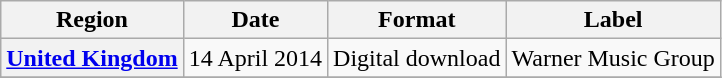<table class="wikitable plainrowheaders">
<tr>
<th scope="col">Region</th>
<th scope="col">Date</th>
<th scope="col">Format</th>
<th scope="col">Label</th>
</tr>
<tr>
<th scope="row"><a href='#'>United Kingdom</a></th>
<td>14 April 2014</td>
<td>Digital download</td>
<td>Warner Music Group</td>
</tr>
<tr>
</tr>
</table>
